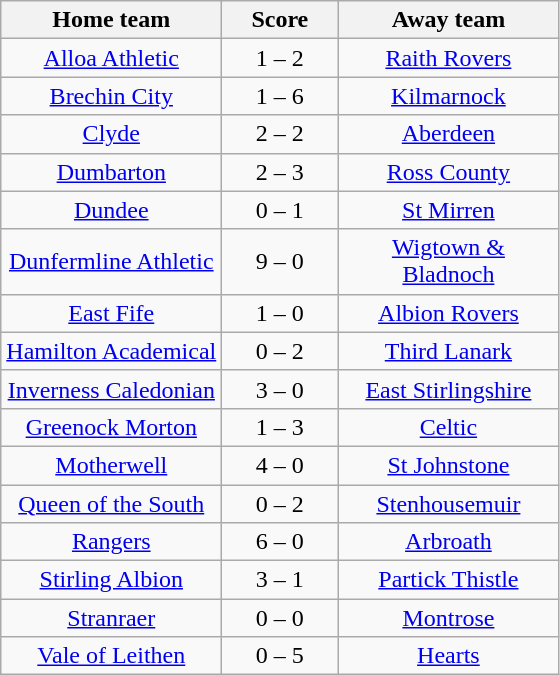<table class="wikitable" style="text-align: center">
<tr>
<th width=140>Home team</th>
<th width=70>Score</th>
<th width=140>Away team</th>
</tr>
<tr>
<td><a href='#'>Alloa Athletic</a></td>
<td>1 – 2</td>
<td><a href='#'>Raith Rovers</a></td>
</tr>
<tr>
<td><a href='#'>Brechin City</a></td>
<td>1 – 6</td>
<td><a href='#'>Kilmarnock</a></td>
</tr>
<tr>
<td><a href='#'>Clyde</a></td>
<td>2 – 2</td>
<td><a href='#'>Aberdeen</a></td>
</tr>
<tr>
<td><a href='#'>Dumbarton</a></td>
<td>2 – 3</td>
<td><a href='#'>Ross County</a></td>
</tr>
<tr>
<td><a href='#'>Dundee</a></td>
<td>0 – 1</td>
<td><a href='#'>St Mirren</a></td>
</tr>
<tr>
<td><a href='#'>Dunfermline Athletic</a></td>
<td>9 – 0</td>
<td><a href='#'>Wigtown & Bladnoch</a></td>
</tr>
<tr>
<td><a href='#'>East Fife</a></td>
<td>1 – 0</td>
<td><a href='#'>Albion Rovers</a></td>
</tr>
<tr>
<td><a href='#'>Hamilton Academical</a></td>
<td>0 – 2</td>
<td><a href='#'>Third Lanark</a></td>
</tr>
<tr>
<td><a href='#'>Inverness Caledonian</a></td>
<td>3 – 0</td>
<td><a href='#'>East Stirlingshire</a></td>
</tr>
<tr>
<td><a href='#'>Greenock Morton</a></td>
<td>1 – 3</td>
<td><a href='#'>Celtic</a></td>
</tr>
<tr>
<td><a href='#'>Motherwell</a></td>
<td>4 – 0</td>
<td><a href='#'>St Johnstone</a></td>
</tr>
<tr>
<td><a href='#'>Queen of the South</a></td>
<td>0 – 2</td>
<td><a href='#'>Stenhousemuir</a></td>
</tr>
<tr>
<td><a href='#'>Rangers</a></td>
<td>6 – 0</td>
<td><a href='#'>Arbroath</a></td>
</tr>
<tr>
<td><a href='#'>Stirling Albion</a></td>
<td>3 – 1</td>
<td><a href='#'>Partick Thistle</a></td>
</tr>
<tr>
<td><a href='#'>Stranraer</a></td>
<td>0 – 0</td>
<td><a href='#'>Montrose</a></td>
</tr>
<tr>
<td><a href='#'>Vale of Leithen</a></td>
<td>0 – 5</td>
<td><a href='#'>Hearts</a></td>
</tr>
</table>
